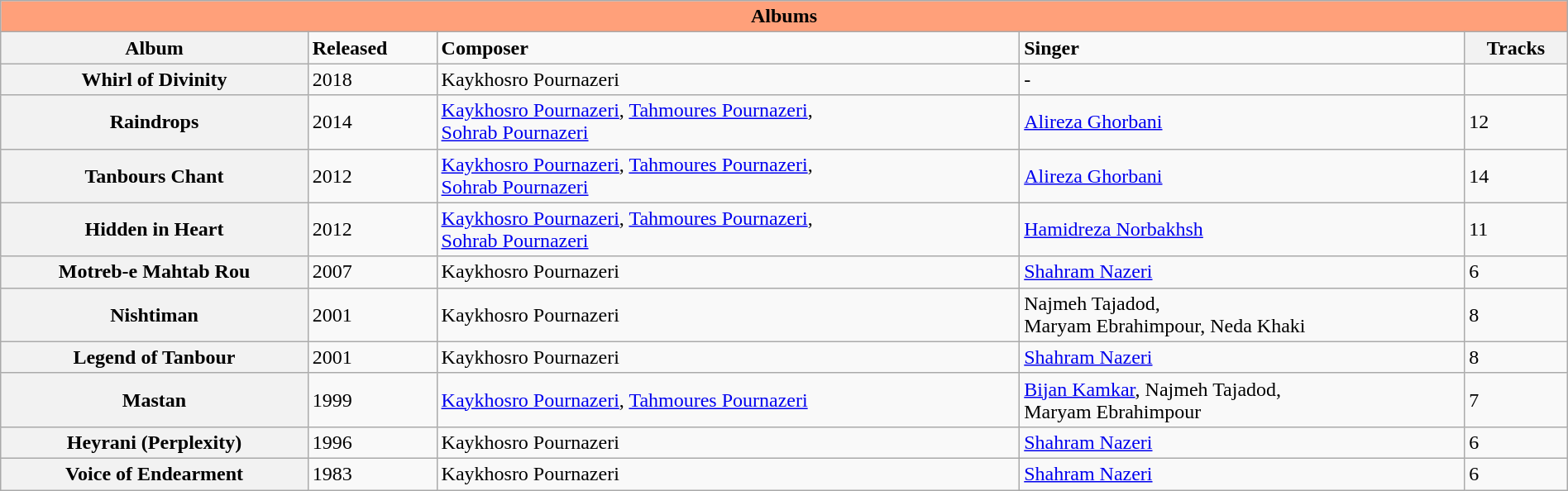<table class="wikitable center" style="width: 100%; font-size:100%;">
<tr>
<th colspan="5" style="background:LightSalmon;">Albums</th>
</tr>
<tr>
<th><strong>Album</strong></th>
<td><strong>Released</strong></td>
<td><strong>Composer</strong></td>
<td><strong>Singer</strong></td>
<th>Tracks</th>
</tr>
<tr>
<th>Whirl of Divinity</th>
<td>2018</td>
<td>Kaykhosro Pournazeri</td>
<td>-</td>
<td></td>
</tr>
<tr>
<th>Raindrops</th>
<td>2014</td>
<td><a href='#'>Kaykhosro Pournazeri</a>, <a href='#'>Tahmoures Pournazeri</a>,<br><a href='#'>Sohrab Pournazeri</a></td>
<td><a href='#'>Alireza Ghorbani</a></td>
<td>12</td>
</tr>
<tr>
<th>Tanbours Chant</th>
<td>2012</td>
<td><a href='#'>Kaykhosro Pournazeri</a>, <a href='#'>Tahmoures Pournazeri</a>,<br><a href='#'>Sohrab Pournazeri</a></td>
<td><a href='#'>Alireza Ghorbani</a></td>
<td>14</td>
</tr>
<tr>
<th>Hidden in Heart</th>
<td>2012</td>
<td><a href='#'>Kaykhosro Pournazeri</a>, <a href='#'>Tahmoures Pournazeri</a>,<br><a href='#'>Sohrab Pournazeri</a></td>
<td><a href='#'>Hamidreza Norbakhsh</a></td>
<td>11</td>
</tr>
<tr>
<th>Motreb-e Mahtab Rou</th>
<td>2007</td>
<td>Kaykhosro Pournazeri</td>
<td><a href='#'>Shahram Nazeri</a></td>
<td>6</td>
</tr>
<tr>
<th>Nishtiman</th>
<td>2001</td>
<td>Kaykhosro Pournazeri</td>
<td>Najmeh Tajadod,<br>Maryam Ebrahimpour, Neda Khaki</td>
<td>8</td>
</tr>
<tr>
<th>Legend of Tanbour</th>
<td>2001</td>
<td>Kaykhosro Pournazeri</td>
<td><a href='#'>Shahram Nazeri</a></td>
<td>8</td>
</tr>
<tr>
<th>Mastan</th>
<td>1999</td>
<td><a href='#'>Kaykhosro Pournazeri</a>, <a href='#'>Tahmoures Pournazeri</a></td>
<td><a href='#'>Bijan Kamkar</a>, Najmeh Tajadod,<br>Maryam Ebrahimpour</td>
<td>7</td>
</tr>
<tr>
<th>Heyrani (Perplexity)</th>
<td>1996</td>
<td>Kaykhosro Pournazeri</td>
<td><a href='#'>Shahram Nazeri</a></td>
<td>6</td>
</tr>
<tr>
<th>Voice of Endearment</th>
<td>1983</td>
<td>Kaykhosro Pournazeri</td>
<td><a href='#'>Shahram Nazeri</a></td>
<td>6</td>
</tr>
</table>
